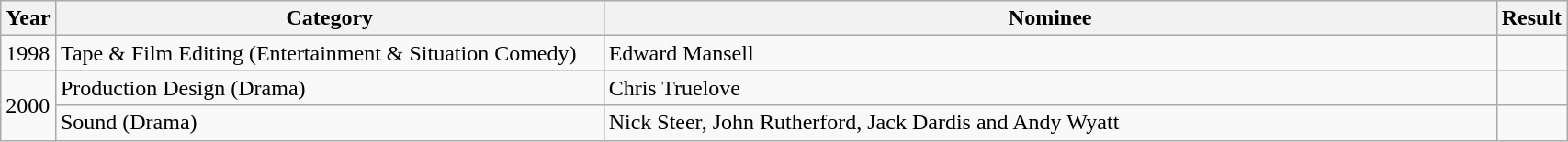<table class="wikitable" width="90%">
<tr>
<th width="3.5%">Year</th>
<th width="35%">Category</th>
<th>Nominee</th>
<th width="3.5%">Result</th>
</tr>
<tr>
<td>1998</td>
<td>Tape & Film Editing (Entertainment & Situation Comedy)</td>
<td>Edward Mansell</td>
<td></td>
</tr>
<tr>
<td rowspan="2">2000</td>
<td>Production Design (Drama)</td>
<td>Chris Truelove</td>
<td></td>
</tr>
<tr>
<td>Sound (Drama)</td>
<td>Nick Steer, John Rutherford, Jack Dardis and Andy Wyatt</td>
<td></td>
</tr>
</table>
